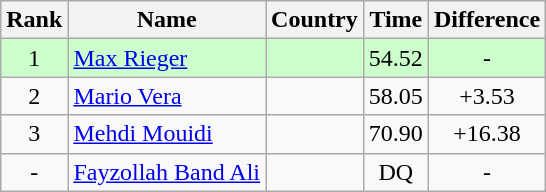<table class="wikitable sortable" style="text-align:center">
<tr>
<th>Rank</th>
<th>Name</th>
<th>Country</th>
<th>Time</th>
<th>Difference</th>
</tr>
<tr style="background:#cfc;">
<td>1</td>
<td align=left><a href='#'>Max Rieger</a></td>
<td align=left></td>
<td>54.52</td>
<td>-</td>
</tr>
<tr>
<td>2</td>
<td align=left><a href='#'>Mario Vera</a></td>
<td align=left></td>
<td>58.05</td>
<td>+3.53</td>
</tr>
<tr>
<td>3</td>
<td align=left><a href='#'>Mehdi Mouidi</a></td>
<td align=left></td>
<td>70.90</td>
<td>+16.38</td>
</tr>
<tr>
<td>-</td>
<td align=left><a href='#'>Fayzollah Band Ali</a></td>
<td align=left></td>
<td>DQ</td>
<td>-</td>
</tr>
</table>
